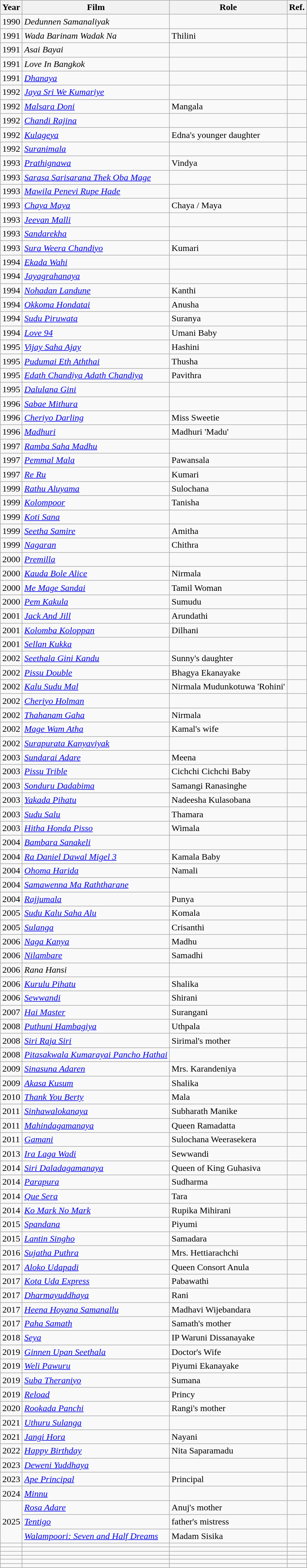<table class="wikitable">
<tr>
<th>Year</th>
<th>Film</th>
<th>Role</th>
<th>Ref.</th>
</tr>
<tr>
<td>1990</td>
<td><em>Dedunnen Samanaliyak</em></td>
<td></td>
<td></td>
</tr>
<tr>
<td>1991</td>
<td><em>Wada Barinam Wadak Na</em></td>
<td>Thilini</td>
<td></td>
</tr>
<tr>
<td>1991</td>
<td><em>Asai Bayai</em></td>
<td></td>
<td></td>
</tr>
<tr>
<td>1991</td>
<td><em>Love In Bangkok</em></td>
<td></td>
<td></td>
</tr>
<tr>
<td>1991</td>
<td><em><a href='#'>Dhanaya</a></em></td>
<td></td>
<td></td>
</tr>
<tr>
<td>1992</td>
<td><em><a href='#'>Jaya Sri We Kumariye</a></em></td>
<td></td>
<td></td>
</tr>
<tr>
<td>1992</td>
<td><em><a href='#'>Malsara Doni</a></em></td>
<td>Mangala</td>
<td></td>
</tr>
<tr>
<td>1992</td>
<td><em><a href='#'>Chandi Rajina</a></em></td>
<td></td>
<td></td>
</tr>
<tr>
<td>1992</td>
<td><em><a href='#'>Kulageya</a></em></td>
<td>Edna's younger daughter</td>
<td></td>
</tr>
<tr>
<td>1992</td>
<td><em><a href='#'>Suranimala</a></em></td>
<td></td>
<td></td>
</tr>
<tr>
<td>1993</td>
<td><em><a href='#'>Prathignawa</a></em></td>
<td>Vindya</td>
<td></td>
</tr>
<tr>
<td>1993</td>
<td><em><a href='#'>Sarasa Sarisarana Thek Oba Mage</a></em></td>
<td></td>
<td></td>
</tr>
<tr>
<td>1993</td>
<td><em><a href='#'>Mawila Penevi Rupe Hade</a></em></td>
<td></td>
<td></td>
</tr>
<tr>
<td>1993</td>
<td><em><a href='#'>Chaya Maya</a></em></td>
<td>Chaya / Maya</td>
<td></td>
</tr>
<tr>
<td>1993</td>
<td><em><a href='#'>Jeevan Malli</a></em></td>
<td></td>
<td></td>
</tr>
<tr>
<td>1993</td>
<td><em><a href='#'>Sandarekha</a></em></td>
<td></td>
<td></td>
</tr>
<tr>
<td>1993</td>
<td><em><a href='#'>Sura Weera Chandiyo</a></em></td>
<td>Kumari</td>
<td></td>
</tr>
<tr>
<td>1994</td>
<td><em><a href='#'>Ekada Wahi</a></em></td>
<td></td>
<td></td>
</tr>
<tr>
<td>1994</td>
<td><em><a href='#'>Jayagrahanaya</a></em></td>
<td></td>
<td></td>
</tr>
<tr>
<td>1994</td>
<td><em><a href='#'>Nohadan Landune</a></em></td>
<td>Kanthi</td>
<td></td>
</tr>
<tr>
<td>1994</td>
<td><em><a href='#'>Okkoma Hondatai</a></em></td>
<td>Anusha</td>
<td></td>
</tr>
<tr>
<td>1994</td>
<td><em><a href='#'>Sudu Piruwata</a></em></td>
<td>Suranya</td>
<td></td>
</tr>
<tr>
<td>1994</td>
<td><em><a href='#'>Love 94</a></em></td>
<td>Umani Baby</td>
<td></td>
</tr>
<tr>
<td>1995</td>
<td><em><a href='#'>Vijay Saha Ajay</a></em></td>
<td>Hashini</td>
<td></td>
</tr>
<tr>
<td>1995</td>
<td><em><a href='#'>Pudumai Eth Aththai</a></em></td>
<td>Thusha</td>
<td></td>
</tr>
<tr>
<td>1995</td>
<td><em><a href='#'>Edath Chandiya Adath Chandiya</a></em></td>
<td>Pavithra</td>
<td></td>
</tr>
<tr>
<td>1995</td>
<td><em><a href='#'>Dalulana Gini</a></em></td>
<td></td>
<td></td>
</tr>
<tr>
<td>1996</td>
<td><em><a href='#'>Sabae Mithura</a></em></td>
<td></td>
<td></td>
</tr>
<tr>
<td>1996</td>
<td><em><a href='#'>Cheriyo Darling</a></em></td>
<td>Miss Sweetie</td>
<td></td>
</tr>
<tr>
<td>1996</td>
<td><em><a href='#'>Madhuri</a></em></td>
<td>Madhuri 'Madu'</td>
<td></td>
</tr>
<tr>
<td>1997</td>
<td><em><a href='#'>Ramba Saha Madhu</a></em></td>
<td></td>
<td></td>
</tr>
<tr>
<td>1997</td>
<td><em><a href='#'>Pemmal Mala</a></em></td>
<td>Pawansala</td>
<td></td>
</tr>
<tr>
<td>1997</td>
<td><em><a href='#'>Re Ru</a></em></td>
<td>Kumari</td>
<td></td>
</tr>
<tr>
<td>1999</td>
<td><em><a href='#'>Rathu Aluyama</a></em></td>
<td>Sulochana</td>
<td></td>
</tr>
<tr>
<td>1999</td>
<td><em><a href='#'>Kolompoor</a></em></td>
<td>Tanisha</td>
<td></td>
</tr>
<tr>
<td>1999</td>
<td><em><a href='#'>Koti Sana</a></em></td>
<td></td>
<td></td>
</tr>
<tr>
<td>1999</td>
<td><em><a href='#'>Seetha Samire</a></em></td>
<td>Amitha</td>
<td></td>
</tr>
<tr>
<td>1999</td>
<td><em><a href='#'>Nagaran</a></em></td>
<td>Chithra</td>
<td></td>
</tr>
<tr>
<td>2000</td>
<td><em><a href='#'>Premilla</a></em></td>
<td></td>
<td></td>
</tr>
<tr>
<td>2000</td>
<td><em><a href='#'>Kauda Bole Alice</a></em></td>
<td>Nirmala</td>
<td></td>
</tr>
<tr>
<td>2000</td>
<td><em><a href='#'>Me Mage Sandai</a></em></td>
<td>Tamil Woman</td>
<td></td>
</tr>
<tr>
<td>2000</td>
<td><em><a href='#'>Pem Kakula</a></em></td>
<td>Sumudu</td>
<td></td>
</tr>
<tr>
<td>2001</td>
<td><em><a href='#'>Jack And Jill</a></em></td>
<td>Arundathi</td>
<td></td>
</tr>
<tr>
<td>2001</td>
<td><em><a href='#'>Kolomba Koloppan</a></em></td>
<td>Dilhani</td>
<td></td>
</tr>
<tr>
<td>2001</td>
<td><em><a href='#'>Sellan Kukka</a></em></td>
<td></td>
<td></td>
</tr>
<tr>
<td>2002</td>
<td><em><a href='#'>Seethala Gini Kandu</a></em></td>
<td>Sunny's daughter</td>
<td></td>
</tr>
<tr>
<td>2002</td>
<td><em><a href='#'>Pissu Double</a></em></td>
<td>Bhagya Ekanayake</td>
<td></td>
</tr>
<tr>
<td>2002</td>
<td><em><a href='#'>Kalu Sudu Mal</a></em></td>
<td>Nirmala Mudunkotuwa 'Rohini'</td>
<td></td>
</tr>
<tr>
<td>2002</td>
<td><em><a href='#'>Cheriyo Holman</a></em></td>
<td></td>
<td></td>
</tr>
<tr>
<td>2002</td>
<td><em><a href='#'>Thahanam Gaha</a></em></td>
<td>Nirmala</td>
<td></td>
</tr>
<tr>
<td>2002</td>
<td><em><a href='#'>Mage Wam Atha</a></em></td>
<td>Kamal's wife</td>
<td></td>
</tr>
<tr>
<td>2002</td>
<td><em><a href='#'>Surapurata Kanyaviyak</a></em></td>
<td></td>
<td></td>
</tr>
<tr>
<td>2003</td>
<td><em><a href='#'>Sundarai Adare</a></em></td>
<td>Meena</td>
<td></td>
</tr>
<tr>
<td>2003</td>
<td><em><a href='#'>Pissu Trible</a></em></td>
<td>Cichchi Cichchi Baby</td>
<td></td>
</tr>
<tr>
<td>2003</td>
<td><em><a href='#'>Sonduru Dadabima</a></em></td>
<td>Samangi Ranasinghe</td>
<td></td>
</tr>
<tr>
<td>2003</td>
<td><em><a href='#'>Yakada Pihatu</a></em></td>
<td>Nadeesha Kulasobana</td>
<td></td>
</tr>
<tr>
<td>2003</td>
<td><em><a href='#'>Sudu Salu</a></em></td>
<td>Thamara</td>
<td></td>
</tr>
<tr>
<td>2003</td>
<td><em><a href='#'>Hitha Honda Pisso</a></em></td>
<td>Wimala</td>
<td></td>
</tr>
<tr>
<td>2004</td>
<td><em><a href='#'>Bambara Sanakeli</a></em></td>
<td></td>
<td></td>
</tr>
<tr>
<td>2004</td>
<td><em><a href='#'>Ra Daniel Dawal Migel 3</a></em></td>
<td>Kamala Baby</td>
<td></td>
</tr>
<tr>
<td>2004</td>
<td><em><a href='#'>Ohoma Harida</a></em></td>
<td>Namali</td>
<td></td>
</tr>
<tr>
<td>2004</td>
<td><em><a href='#'>Samawenna Ma Raththarane</a></em></td>
<td></td>
<td></td>
</tr>
<tr>
<td>2004</td>
<td><em><a href='#'>Rajjumala</a></em></td>
<td>Punya</td>
<td></td>
</tr>
<tr>
<td>2005</td>
<td><em><a href='#'>Sudu Kalu Saha Alu</a></em></td>
<td>Komala</td>
<td></td>
</tr>
<tr>
<td>2005</td>
<td><em><a href='#'>Sulanga</a></em></td>
<td>Crisanthi</td>
<td></td>
</tr>
<tr>
<td>2006</td>
<td><em><a href='#'>Naga Kanya</a></em></td>
<td>Madhu</td>
<td></td>
</tr>
<tr>
<td>2006</td>
<td><em><a href='#'>Nilambare</a></em></td>
<td>Samadhi</td>
<td></td>
</tr>
<tr>
<td>2006</td>
<td><em>Rana Hansi</em></td>
<td></td>
<td></td>
</tr>
<tr>
<td>2006</td>
<td><em><a href='#'>Kurulu Pihatu</a></em></td>
<td>Shalika</td>
<td></td>
</tr>
<tr>
<td>2006</td>
<td><em><a href='#'>Sewwandi</a></em></td>
<td>Shirani</td>
<td></td>
</tr>
<tr>
<td>2007</td>
<td><em><a href='#'>Hai Master</a></em></td>
<td>Surangani</td>
<td></td>
</tr>
<tr>
<td>2008</td>
<td><em><a href='#'>Puthuni Hambagiya</a></em></td>
<td>Uthpala</td>
<td></td>
</tr>
<tr>
<td>2008</td>
<td><em><a href='#'>Siri Raja Siri</a></em></td>
<td>Sirimal's mother</td>
<td></td>
</tr>
<tr>
<td>2008</td>
<td><em><a href='#'>Pitasakwala Kumarayai Pancho Hathai</a></em></td>
<td></td>
<td></td>
</tr>
<tr>
<td>2009</td>
<td><em><a href='#'>Sinasuna Adaren</a></em></td>
<td>Mrs. Karandeniya</td>
<td></td>
</tr>
<tr>
<td>2009</td>
<td><em><a href='#'>Akasa Kusum</a></em></td>
<td>Shalika</td>
<td></td>
</tr>
<tr>
<td>2010</td>
<td><em><a href='#'>Thank You Berty</a></em></td>
<td>Mala</td>
<td></td>
</tr>
<tr>
<td>2011</td>
<td><em><a href='#'>Sinhawalokanaya</a></em></td>
<td>Subharath Manike</td>
<td></td>
</tr>
<tr>
<td>2011</td>
<td><em><a href='#'>Mahindagamanaya</a></em></td>
<td>Queen Ramadatta</td>
<td></td>
</tr>
<tr>
<td>2011</td>
<td><em><a href='#'>Gamani</a></em></td>
<td>Sulochana Weerasekera</td>
<td></td>
</tr>
<tr>
<td>2013</td>
<td><em><a href='#'>Ira Laga Wadi</a></em></td>
<td>Sewwandi</td>
<td></td>
</tr>
<tr>
<td>2014</td>
<td><em><a href='#'>Siri Daladagamanaya</a></em></td>
<td>Queen of King Guhasiva</td>
<td></td>
</tr>
<tr>
<td>2014</td>
<td><em><a href='#'>Parapura</a></em></td>
<td>Sudharma</td>
<td></td>
</tr>
<tr>
<td>2014</td>
<td><em><a href='#'>Que Sera</a></em></td>
<td>Tara</td>
<td></td>
</tr>
<tr>
<td>2014</td>
<td><em><a href='#'>Ko Mark No Mark</a></em></td>
<td>Rupika Mihirani</td>
<td></td>
</tr>
<tr>
<td>2015</td>
<td><em><a href='#'>Spandana</a></em></td>
<td>Piyumi</td>
<td></td>
</tr>
<tr>
<td>2015</td>
<td><em><a href='#'>Lantin Singho</a></em></td>
<td>Samadara</td>
<td></td>
</tr>
<tr>
<td>2016</td>
<td><em><a href='#'>Sujatha Puthra</a></em></td>
<td>Mrs. Hettiarachchi</td>
<td></td>
</tr>
<tr>
<td>2017</td>
<td><em><a href='#'>Aloko Udapadi</a></em></td>
<td>Queen Consort Anula</td>
<td></td>
</tr>
<tr>
<td>2017</td>
<td><em><a href='#'>Kota Uda Express</a></em></td>
<td>Pabawathi</td>
<td></td>
</tr>
<tr>
<td>2017</td>
<td><em><a href='#'>Dharmayuddhaya</a></em></td>
<td>Rani</td>
<td></td>
</tr>
<tr>
<td>2017</td>
<td><em><a href='#'>Heena Hoyana Samanallu</a></em></td>
<td>Madhavi Wijebandara</td>
<td></td>
</tr>
<tr>
<td>2017</td>
<td><em><a href='#'>Paha Samath</a></em></td>
<td>Samath's mother</td>
<td></td>
</tr>
<tr>
<td>2018</td>
<td><em><a href='#'>Seya</a></em></td>
<td>IP Waruni Dissanayake</td>
<td></td>
</tr>
<tr>
<td>2019</td>
<td><em><a href='#'>Ginnen Upan Seethala</a></em></td>
<td>Doctor's Wife</td>
<td></td>
</tr>
<tr>
<td>2019</td>
<td><em><a href='#'>Weli Pawuru</a></em></td>
<td>Piyumi Ekanayake</td>
<td></td>
</tr>
<tr>
<td>2019</td>
<td><em><a href='#'>Suba Theraniyo</a></em></td>
<td>Sumana</td>
<td></td>
</tr>
<tr>
<td>2019</td>
<td><em><a href='#'>Reload</a></em></td>
<td>Princy</td>
<td></td>
</tr>
<tr>
<td>2020</td>
<td><em><a href='#'>Rookada Panchi</a></em></td>
<td>Rangi's mother</td>
<td></td>
</tr>
<tr>
<td>2021</td>
<td><em><a href='#'>Uthuru Sulanga</a></em></td>
<td></td>
<td></td>
</tr>
<tr>
<td>2021</td>
<td><em><a href='#'>Jangi Hora</a></em></td>
<td>Nayani</td>
<td></td>
</tr>
<tr>
<td>2022</td>
<td><em><a href='#'>Happy Birthday</a></em></td>
<td>Nita Saparamadu</td>
<td></td>
</tr>
<tr>
<td>2023</td>
<td><em><a href='#'>Deweni Yuddhaya</a></em></td>
<td></td>
<td></td>
</tr>
<tr>
<td>2023</td>
<td><em><a href='#'>Ape Principal</a></em></td>
<td>Principal</td>
<td></td>
</tr>
<tr>
<td>2024</td>
<td><em><a href='#'>Minnu</a></em></td>
<td></td>
<td></td>
</tr>
<tr>
<td rowspan="3">2025</td>
<td><em><a href='#'>Rosa Adare</a></em></td>
<td>Anuj's mother</td>
<td></td>
</tr>
<tr>
<td><em><a href='#'>Tentigo</a></em></td>
<td>father's mistress</td>
<td></td>
</tr>
<tr>
<td><em><a href='#'>Walampoori: Seven and Half Dreams</a></em></td>
<td>Madam Sisika</td>
<td></td>
</tr>
<tr>
<td></td>
<td></td>
<td></td>
<td></td>
</tr>
<tr>
<td></td>
<td></td>
<td></td>
<td></td>
</tr>
<tr>
<td></td>
<td></td>
<td></td>
<td></td>
</tr>
<tr>
<td></td>
<td></td>
<td></td>
<td></td>
</tr>
<tr>
<td></td>
<td></td>
<td></td>
<td></td>
</tr>
<tr>
<td></td>
<td></td>
<td></td>
<td></td>
</tr>
</table>
